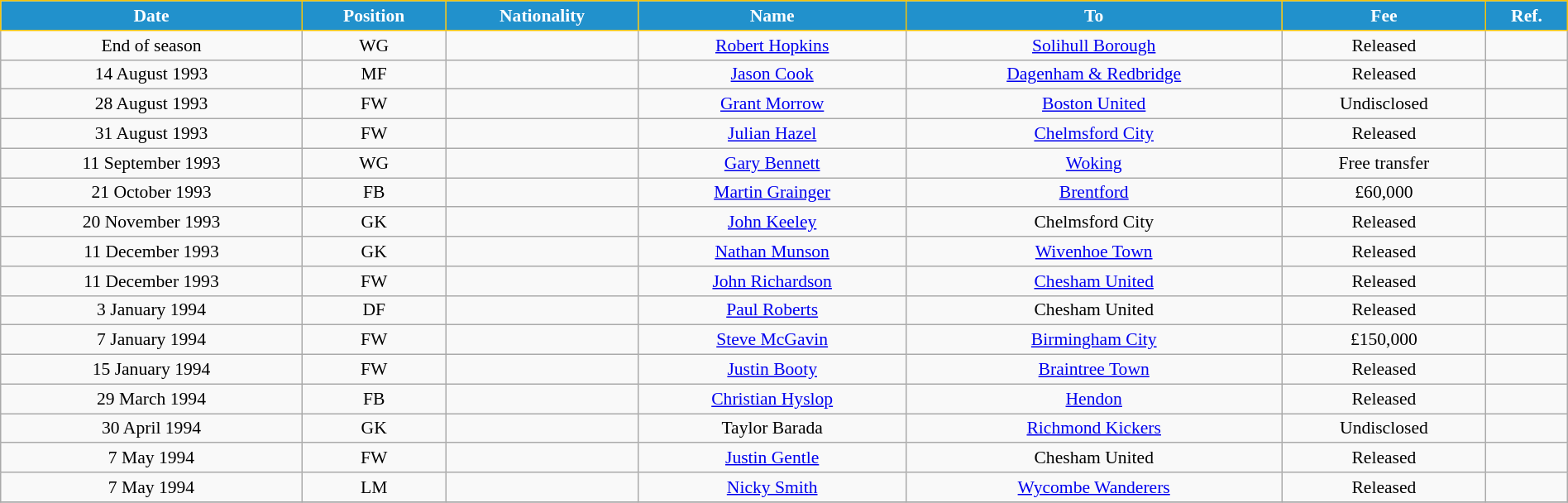<table class="wikitable" style="text-align:center; font-size:90%; width:100%;">
<tr>
<th style="background:#2191CC; color:white; border:1px solid #F7C408; text-align:center;">Date</th>
<th style="background:#2191CC; color:white; border:1px solid #F7C408; text-align:center;">Position</th>
<th style="background:#2191CC; color:white; border:1px solid #F7C408; text-align:center;">Nationality</th>
<th style="background:#2191CC; color:white; border:1px solid #F7C408; text-align:center;">Name</th>
<th style="background:#2191CC; color:white; border:1px solid #F7C408; text-align:center;">To</th>
<th style="background:#2191CC; color:white; border:1px solid #F7C408; text-align:center;">Fee</th>
<th style="background:#2191CC; color:white; border:1px solid #F7C408; text-align:center;">Ref.</th>
</tr>
<tr>
<td>End of season</td>
<td>WG</td>
<td></td>
<td><a href='#'>Robert Hopkins</a></td>
<td> <a href='#'>Solihull Borough</a></td>
<td>Released</td>
<td></td>
</tr>
<tr>
<td>14 August 1993</td>
<td>MF</td>
<td></td>
<td><a href='#'>Jason Cook</a></td>
<td> <a href='#'>Dagenham & Redbridge</a></td>
<td>Released</td>
<td></td>
</tr>
<tr>
<td>28 August 1993</td>
<td>FW</td>
<td></td>
<td><a href='#'>Grant Morrow</a></td>
<td> <a href='#'>Boston United</a></td>
<td>Undisclosed</td>
<td></td>
</tr>
<tr>
<td>31 August 1993</td>
<td>FW</td>
<td></td>
<td><a href='#'>Julian Hazel</a></td>
<td> <a href='#'>Chelmsford City</a></td>
<td>Released</td>
<td></td>
</tr>
<tr>
<td>11 September 1993</td>
<td>WG</td>
<td></td>
<td><a href='#'>Gary Bennett</a></td>
<td> <a href='#'>Woking</a></td>
<td>Free transfer</td>
<td></td>
</tr>
<tr>
<td>21 October 1993</td>
<td>FB</td>
<td></td>
<td><a href='#'>Martin Grainger</a></td>
<td> <a href='#'>Brentford</a></td>
<td>£60,000</td>
<td></td>
</tr>
<tr>
<td>20 November 1993</td>
<td>GK</td>
<td></td>
<td><a href='#'>John Keeley</a></td>
<td> Chelmsford City</td>
<td>Released</td>
<td></td>
</tr>
<tr>
<td>11 December 1993</td>
<td>GK</td>
<td></td>
<td><a href='#'>Nathan Munson</a></td>
<td> <a href='#'>Wivenhoe Town</a></td>
<td>Released</td>
<td></td>
</tr>
<tr>
<td>11 December 1993</td>
<td>FW</td>
<td></td>
<td><a href='#'>John Richardson</a></td>
<td> <a href='#'>Chesham United</a></td>
<td>Released</td>
<td></td>
</tr>
<tr>
<td>3 January 1994</td>
<td>DF</td>
<td></td>
<td><a href='#'>Paul Roberts</a></td>
<td> Chesham United</td>
<td>Released</td>
<td></td>
</tr>
<tr>
<td>7 January 1994</td>
<td>FW</td>
<td></td>
<td><a href='#'>Steve McGavin</a></td>
<td> <a href='#'>Birmingham City</a></td>
<td>£150,000</td>
<td></td>
</tr>
<tr>
<td>15 January 1994</td>
<td>FW</td>
<td></td>
<td><a href='#'>Justin Booty</a></td>
<td> <a href='#'>Braintree Town</a></td>
<td>Released</td>
<td></td>
</tr>
<tr>
<td>29 March 1994</td>
<td>FB</td>
<td></td>
<td><a href='#'>Christian Hyslop</a></td>
<td> <a href='#'>Hendon</a></td>
<td>Released</td>
<td></td>
</tr>
<tr>
<td>30 April 1994</td>
<td>GK</td>
<td></td>
<td>Taylor Barada</td>
<td> <a href='#'>Richmond Kickers</a></td>
<td>Undisclosed</td>
<td></td>
</tr>
<tr>
<td>7 May 1994</td>
<td>FW</td>
<td></td>
<td><a href='#'>Justin Gentle</a></td>
<td> Chesham United</td>
<td>Released</td>
<td></td>
</tr>
<tr>
<td>7 May 1994</td>
<td>LM</td>
<td></td>
<td><a href='#'>Nicky Smith</a></td>
<td> <a href='#'>Wycombe Wanderers</a></td>
<td>Released</td>
<td></td>
</tr>
<tr>
</tr>
</table>
